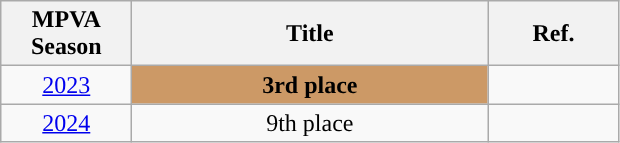<table class="wikitable">
<tr>
<th width=80px>MPVA Season</th>
<th width=230px>Title</th>
<th width=80px>Ref.</th>
</tr>
<tr align=center>
<td><a href='#'>2023</a></td>
<td style="background:#c96;"><strong>3rd place</strong></td>
<td></td>
</tr>
<tr align=center>
<td><a href='#'>2024</a></td>
<td>9th place</td>
<td></td>
</tr>
</table>
